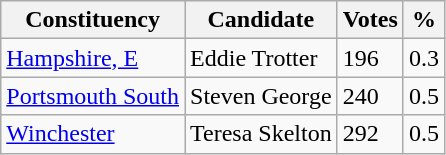<table class="wikitable">
<tr>
<th>Constituency</th>
<th>Candidate</th>
<th>Votes</th>
<th>%</th>
</tr>
<tr>
<td><a href='#'>Hampshire, E</a></td>
<td>Eddie Trotter</td>
<td>196</td>
<td>0.3</td>
</tr>
<tr>
<td><a href='#'>Portsmouth South</a></td>
<td>Steven George</td>
<td>240</td>
<td>0.5</td>
</tr>
<tr>
<td><a href='#'>Winchester</a></td>
<td>Teresa Skelton</td>
<td>292</td>
<td>0.5</td>
</tr>
</table>
